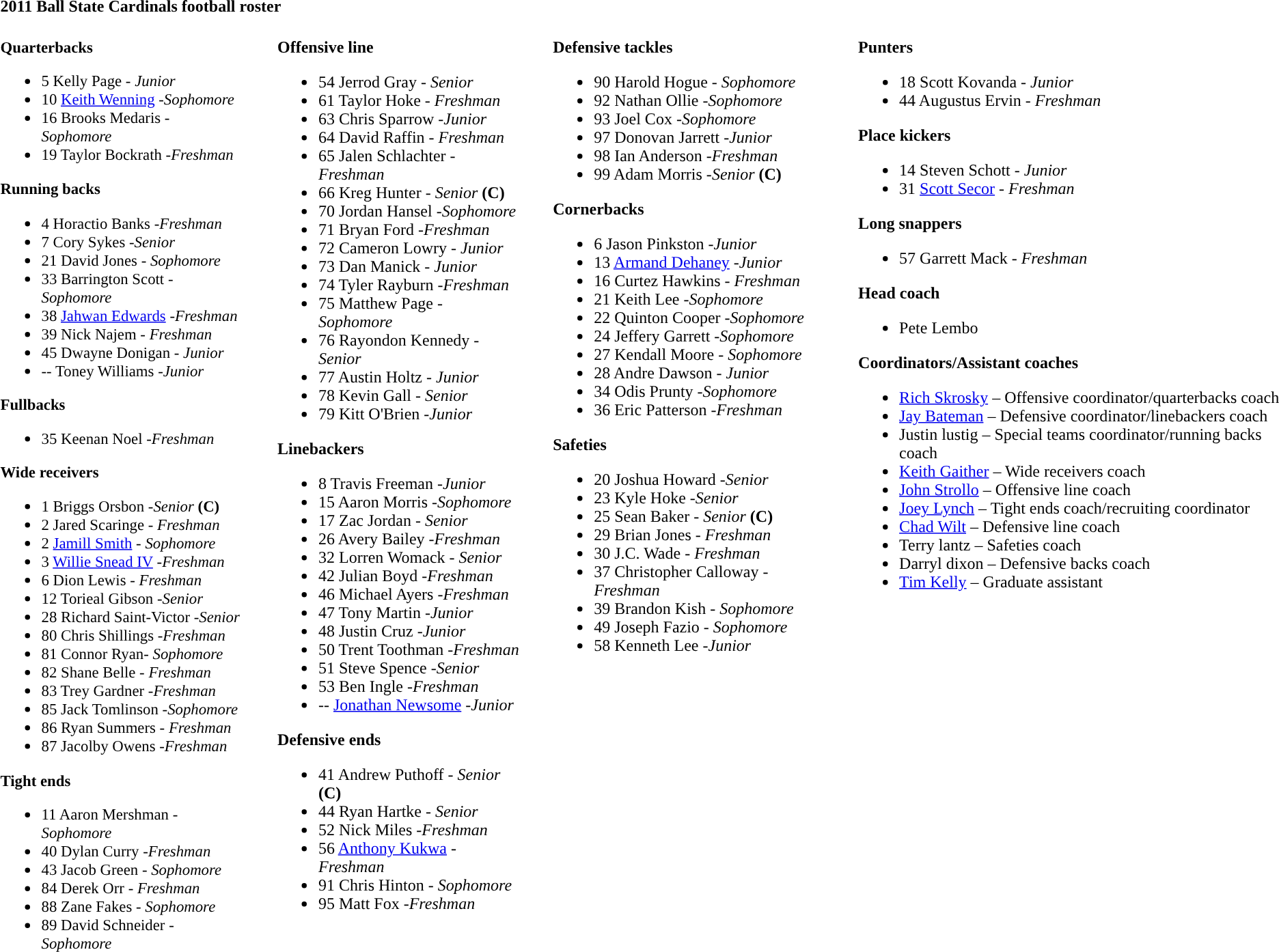<table class="toccolours" style="text-align: left;">
<tr>
<td colspan="9"><strong>2011 Ball State Cardinals football roster</strong></td>
</tr>
<tr>
<td style="font-size: 95%;" valign="top"><br><strong>Quarterbacks</strong><ul><li>5 Kelly Page -<em> Junior</em></li><li>10 <a href='#'>Keith Wenning</a> -<em>Sophomore</em></li><li>16 Brooks Medaris -<em> Sophomore</em></li><li>19 Taylor Bockrath -<em>Freshman</em></li></ul><strong>Running backs</strong><ul><li>4 Horactio Banks -<em>Freshman</em></li><li>7 Cory Sykes -<em>Senior</em></li><li>21 David Jones -<em> Sophomore</em></li><li>33 Barrington Scott -<em> Sophomore</em></li><li>38 <a href='#'>Jahwan Edwards</a> -<em>Freshman</em></li><li>39 Nick Najem -<em> Freshman</em></li><li>45 Dwayne Donigan -<em> Junior</em></li><li>-- Toney Williams -<em>Junior</em></li></ul><strong>Fullbacks</strong><ul><li>35 Keenan Noel -<em>Freshman</em></li></ul><strong>Wide receivers</strong><ul><li>1 Briggs Orsbon -<em>Senior</em> <strong>(C)</strong></li><li>2 Jared Scaringe -<em> Freshman</em></li><li>2 <a href='#'>Jamill Smith</a> -<em> Sophomore</em></li><li>3 <a href='#'>Willie Snead IV</a> -<em>Freshman</em></li><li>6 Dion Lewis -<em> Freshman</em></li><li>12 Torieal Gibson -<em>Senior</em></li><li>28 Richard Saint-Victor -<em>Senior</em></li><li>80 Chris Shillings -<em>Freshman</em></li><li>81 Connor Ryan-<em> Sophomore</em></li><li>82 Shane Belle -<em> Freshman</em></li><li>83 Trey Gardner -<em>Freshman</em></li><li>85 Jack Tomlinson -<em>Sophomore</em></li><li>86 Ryan Summers -<em> Freshman</em></li><li>87 Jacolby Owens -<em>Freshman</em></li></ul><strong>Tight ends</strong><ul><li>11 Aaron Mershman -<em> Sophomore</em></li><li>40 Dylan Curry -<em>Freshman</em></li><li>43 Jacob Green -<em> Sophomore</em></li><li>84 Derek Orr -<em> Freshman</em></li><li>88 Zane Fakes -<em> Sophomore</em></li><li>89 David Schneider -<em>Sophomore</em></li></ul></td>
<td width="25"> </td>
<td valign="top"><br><strong>Offensive line</strong><ul><li>54 Jerrod Gray -<em> Senior</em></li><li>61 Taylor Hoke -<em> Freshman</em></li><li>63 Chris Sparrow -<em>Junior</em></li><li>64 David Raffin -<em> Freshman</em></li><li>65 Jalen Schlachter -<em>Freshman</em></li><li>66 Kreg Hunter -<em> Senior</em> <strong>(C)</strong></li><li>70 Jordan Hansel -<em>Sophomore</em></li><li>71 Bryan Ford -<em>Freshman</em></li><li>72 Cameron Lowry -<em> Junior</em></li><li>73 Dan Manick -<em> Junior</em></li><li>74 Tyler Rayburn -<em>Freshman</em></li><li>75 Matthew Page -<em> Sophomore</em></li><li>76 Rayondon Kennedy -<em> Senior</em></li><li>77 Austin Holtz -<em> Junior</em></li><li>78 Kevin Gall -<em> Senior</em></li><li>79 Kitt O'Brien -<em>Junior</em></li></ul><strong>Linebackers</strong><ul><li>8 Travis Freeman -<em>Junior</em></li><li>15 Aaron Morris -<em>Sophomore</em></li><li>17 Zac Jordan -<em> Senior</em></li><li>26 Avery Bailey -<em>Freshman</em></li><li>32 Lorren Womack -<em> Senior</em></li><li>42 Julian Boyd -<em>Freshman</em></li><li>46 Michael Ayers -<em>Freshman</em></li><li>47 Tony Martin -<em>Junior</em></li><li>48 Justin Cruz -<em>Junior</em></li><li>50 Trent Toothman -<em>Freshman</em></li><li>51 Steve Spence -<em>Senior</em></li><li>53 Ben Ingle -<em>Freshman</em></li><li>-- <a href='#'>Jonathan Newsome</a> -<em>Junior</em></li></ul><strong>Defensive ends</strong><ul><li>41 Andrew Puthoff -<em> Senior</em> <strong>(C)</strong></li><li>44 Ryan Hartke -<em> Senior</em></li><li>52 Nick Miles -<em>Freshman</em></li><li>56 <a href='#'>Anthony Kukwa</a> -<em>Freshman</em></li><li>91 Chris Hinton -<em> Sophomore</em></li><li>95 Matt Fox -<em>Freshman</em></li></ul></td>
<td width="25"> </td>
<td valign="top"><br><strong>Defensive tackles</strong><ul><li>90 Harold Hogue -<em> Sophomore</em></li><li>92 Nathan Ollie -<em>Sophomore</em></li><li>93 Joel Cox -<em>Sophomore</em></li><li>97 Donovan Jarrett -<em>Junior</em></li><li>98 Ian Anderson -<em>Freshman</em></li><li>99 Adam Morris -<em>Senior</em> <strong>(C)</strong></li></ul><strong>Cornerbacks</strong><ul><li>6 Jason Pinkston -<em>Junior</em></li><li>13 <a href='#'>Armand Dehaney</a> -<em>Junior</em></li><li>16 Curtez Hawkins -<em> Freshman</em></li><li>21 Keith Lee -<em>Sophomore</em></li><li>22 Quinton Cooper -<em>Sophomore</em></li><li>24 Jeffery Garrett -<em>Sophomore</em></li><li>27 Kendall Moore -<em> Sophomore</em></li><li>28 Andre Dawson -<em> Junior</em></li><li>34 Odis Prunty -<em>Sophomore</em></li><li>36 Eric Patterson -<em>Freshman</em></li></ul><strong>Safeties</strong><ul><li>20 Joshua Howard -<em>Senior</em></li><li>23 Kyle Hoke -<em>Senior</em></li><li>25 Sean Baker -<em> Senior</em> <strong>(C)</strong></li><li>29 Brian Jones -<em> Freshman</em></li><li>30 J.C. Wade -<em> Freshman</em></li><li>37 Christopher Calloway -<em>Freshman</em></li><li>39 Brandon Kish -<em> Sophomore</em></li><li>49 Joseph Fazio -<em> Sophomore</em></li><li>58 Kenneth Lee -<em>Junior</em></li></ul></td>
<td width="25"> </td>
<td valign="top"><br><strong>Punters</strong><ul><li>18 Scott Kovanda -<em> Junior</em></li><li>44 Augustus Ervin -<em> Freshman</em></li></ul><strong>Place kickers</strong><ul><li>14 Steven Schott -<em> Junior</em></li><li>31 <a href='#'>Scott Secor</a> -<em> Freshman</em></li></ul><strong>Long snappers</strong><ul><li>57 Garrett Mack -<em> Freshman</em></li></ul><strong>Head coach</strong><ul><li>Pete Lembo</li></ul><strong>Coordinators/Assistant coaches</strong><ul><li><a href='#'>Rich Skrosky</a> – Offensive coordinator/quarterbacks coach</li><li><a href='#'>Jay Bateman</a> – Defensive coordinator/linebackers coach</li><li>Justin lustig – Special teams coordinator/running backs coach</li><li><a href='#'>Keith Gaither</a> – Wide receivers coach</li><li><a href='#'>John Strollo</a> – Offensive line coach</li><li><a href='#'>Joey Lynch</a> – Tight ends coach/recruiting coordinator</li><li><a href='#'>Chad Wilt</a> – Defensive line coach</li><li>Terry lantz – Safeties coach</li><li>Darryl dixon – Defensive backs coach</li><li><a href='#'>Tim Kelly</a> – Graduate assistant</li></ul></td>
</tr>
</table>
